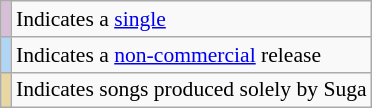<table class="wikitable" style="font-size:90%;">
<tr>
<td style="background-color:#D8BFD8"></td>
<td>Indicates a <a href='#'>single</a></td>
</tr>
<tr>
<td style="background-color:#b1d6f5"></td>
<td>Indicates a <a href='#'>non-commercial</a> release</td>
</tr>
<tr>
<td scope="row" style="background-color:#e8d7a2"></td>
<td>Indicates songs produced solely by Suga</td>
</tr>
</table>
